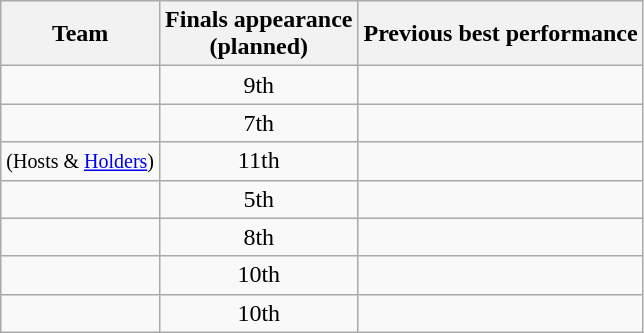<table class="sortable wikitable">
<tr>
<th>Team</th>
<th data-sort-type="number">Finals appearance<br>(planned)</th>
<th>Previous best performance</th>
</tr>
<tr>
<td align=left></td>
<td align=center>9th</td>
<td align=center></td>
</tr>
<tr>
<td align=left></td>
<td align=center>7th</td>
<td align=center></td>
</tr>
<tr>
<td align=left> <small>(Hosts & <a href='#'>Holders</a>)</small></td>
<td align=center>11th</td>
<td align=center></td>
</tr>
<tr>
<td align=left></td>
<td align=center>5th</td>
<td align=center></td>
</tr>
<tr>
<td align=left></td>
<td align=center>8th</td>
<td align=center></td>
</tr>
<tr>
<td align=left></td>
<td align=center>10th</td>
<td align=center></td>
</tr>
<tr>
<td align=left></td>
<td align=center>10th</td>
<td align=center></td>
</tr>
</table>
